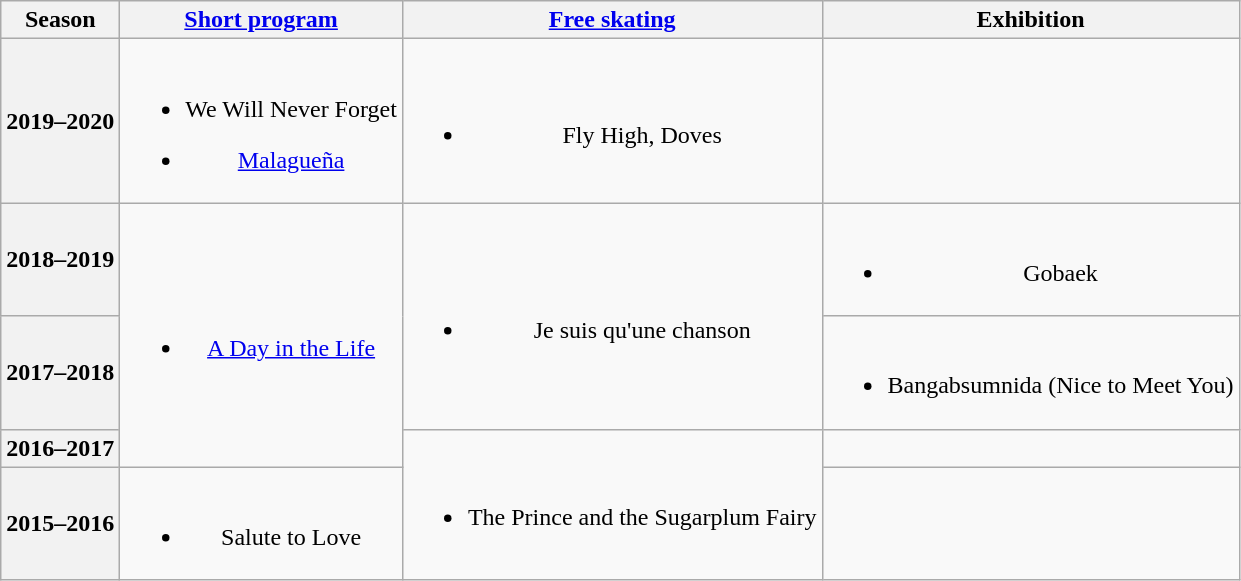<table class=wikitable style=text-align:center>
<tr>
<th>Season</th>
<th><a href='#'>Short program</a></th>
<th><a href='#'>Free skating</a></th>
<th>Exhibition</th>
</tr>
<tr>
<th>2019–2020 <br> </th>
<td><br><ul><li>We Will Never Forget <br> </li></ul><ul><li><a href='#'>Malagueña</a> <br></li></ul></td>
<td><br><ul><li>Fly High, Doves <br></li></ul></td>
<td></td>
</tr>
<tr>
<th>2018–2019</th>
<td rowspan=3><br><ul><li><a href='#'>A Day in the Life</a> <br></li></ul></td>
<td rowspan=2><br><ul><li>Je suis qu'une chanson <br></li></ul></td>
<td><br><ul><li>Gobaek <br></li></ul></td>
</tr>
<tr>
<th>2017–2018 <br> </th>
<td><br><ul><li>Bangabsumnida (Nice to Meet You)<br></li></ul></td>
</tr>
<tr>
<th>2016–2017 <br> </th>
<td rowspan=2><br><ul><li>The Prince and the Sugarplum Fairy <br></li></ul></td>
<td></td>
</tr>
<tr>
<th>2015–2016 <br> </th>
<td><br><ul><li>Salute to Love <br></li></ul></td>
<td></td>
</tr>
</table>
